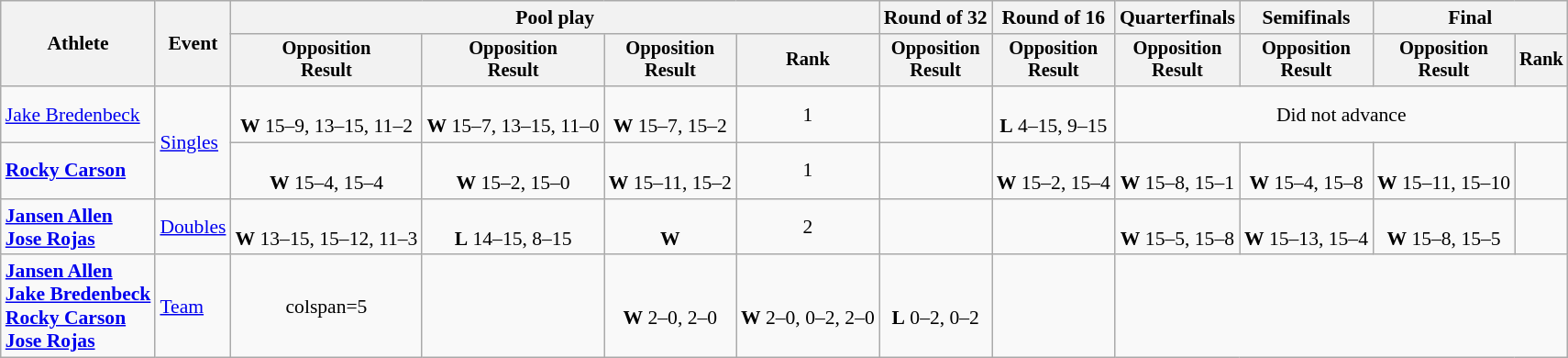<table class=wikitable style="font-size:90%;">
<tr>
<th rowspan=2>Athlete</th>
<th rowspan=2>Event</th>
<th colspan=4>Pool play</th>
<th>Round of 32</th>
<th>Round of 16</th>
<th>Quarterfinals</th>
<th>Semifinals</th>
<th colspan=2>Final</th>
</tr>
<tr style="font-size:95%">
<th>Opposition<br>Result</th>
<th>Opposition<br>Result</th>
<th>Opposition<br>Result</th>
<th>Rank</th>
<th>Opposition<br>Result</th>
<th>Opposition<br>Result</th>
<th>Opposition<br>Result</th>
<th>Opposition<br>Result</th>
<th>Opposition<br>Result</th>
<th>Rank</th>
</tr>
<tr align=center>
<td align=left><a href='#'>Jake Bredenbeck</a></td>
<td align=left rowspan=2><a href='#'>Singles</a></td>
<td><br><strong>W</strong> 15–9, 13–15, 11–2</td>
<td><br><strong>W</strong> 15–7, 13–15, 11–0</td>
<td><br><strong>W</strong> 15–7, 15–2</td>
<td>1</td>
<td></td>
<td><br><strong>L</strong> 4–15, 9–15</td>
<td colspan=4>Did not advance</td>
</tr>
<tr align=center>
<td align=left><strong><a href='#'>Rocky Carson</a></strong></td>
<td><br><strong>W</strong> 15–4, 15–4</td>
<td><br><strong>W</strong> 15–2, 15–0</td>
<td><br><strong>W</strong> 15–11, 15–2</td>
<td>1</td>
<td></td>
<td><br><strong>W</strong> 15–2, 15–4</td>
<td><br><strong>W</strong> 15–8, 15–1</td>
<td><br><strong>W</strong> 15–4, 15–8</td>
<td><br><strong>W</strong> 15–11, 15–10</td>
<td></td>
</tr>
<tr align=center>
<td align=left><strong><a href='#'>Jansen Allen</a><br><a href='#'>Jose Rojas</a></strong></td>
<td align=left><a href='#'>Doubles</a></td>
<td><br><strong>W</strong> 13–15, 15–12, 11–3</td>
<td><br><strong>L</strong> 14–15, 8–15</td>
<td><br><strong>W</strong> </td>
<td>2</td>
<td></td>
<td></td>
<td><br><strong>W</strong> 15–5, 15–8</td>
<td><br><strong>W</strong> 15–13, 15–4</td>
<td><br><strong>W</strong> 15–8, 15–5</td>
<td></td>
</tr>
<tr align=center>
<td align=left><strong><a href='#'>Jansen Allen</a><br><a href='#'>Jake Bredenbeck</a><br><a href='#'>Rocky Carson</a><br><a href='#'>Jose Rojas</a></strong></td>
<td align=left><a href='#'>Team</a></td>
<td>colspan=5 </td>
<td></td>
<td><br><strong>W</strong> 2–0, 2–0</td>
<td><br><strong>W</strong> 2–0, 0–2, 2–0</td>
<td><br><strong>L</strong> 0–2, 0–2</td>
<td></td>
</tr>
</table>
